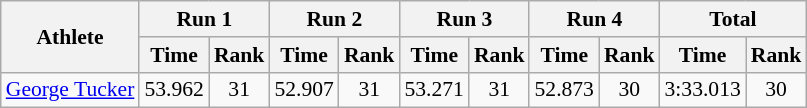<table class="wikitable" border="1" style="font-size:90%">
<tr>
<th rowspan="2">Athlete</th>
<th colspan="2">Run 1</th>
<th colspan="2">Run 2</th>
<th colspan="2">Run 3</th>
<th colspan="2">Run 4</th>
<th colspan="2">Total</th>
</tr>
<tr>
<th>Time</th>
<th>Rank</th>
<th>Time</th>
<th>Rank</th>
<th>Time</th>
<th>Rank</th>
<th>Time</th>
<th>Rank</th>
<th>Time</th>
<th>Rank</th>
</tr>
<tr>
<td><a href='#'>George Tucker</a></td>
<td align="center">53.962</td>
<td align="center">31</td>
<td align="center">52.907</td>
<td align="center">31</td>
<td align="center">53.271</td>
<td align="center">31</td>
<td align="center">52.873</td>
<td align="center">30</td>
<td align="center">3:33.013</td>
<td align="center">30</td>
</tr>
</table>
